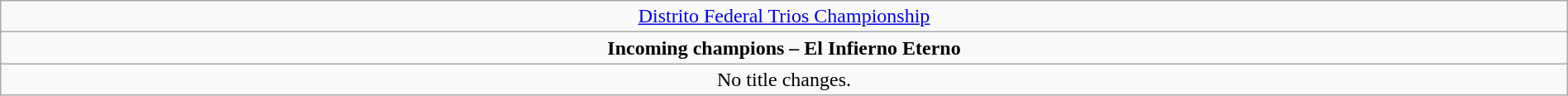<table class="wikitable" style="text-align:center; width:100%;">
<tr>
<td style="text-align: center;"><a href='#'>Distrito Federal Trios Championship</a></td>
</tr>
<tr>
<td style="text-align: center;"><strong>Incoming champions – El Infierno Eterno </strong></td>
</tr>
<tr>
<td>No title changes.</td>
</tr>
</table>
